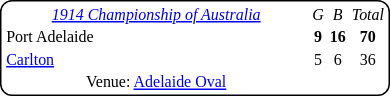<table style="margin-right:4px; margin-top:8px; float:right; border:1px #000 solid; border-radius:8px; background:#fff; font-family:Verdana; font-size:8pt; text-align:center;">
<tr>
<td width=200><em><a href='#'>1914 Championship of Australia</a></em></td>
<td><em>G</em></td>
<td><em>B</em></td>
<td><em>Total</em></td>
</tr>
<tr>
<td style="text-align:left">Port Adelaide</td>
<td><strong>9</strong></td>
<td><strong>16</strong></td>
<td><strong>70</strong></td>
</tr>
<tr>
<td style="text-align:left"><a href='#'>Carlton</a></td>
<td>5</td>
<td>6</td>
<td>36</td>
</tr>
<tr>
<td>Venue: <a href='#'>Adelaide Oval</a></td>
<td colspan=3></td>
</tr>
</table>
